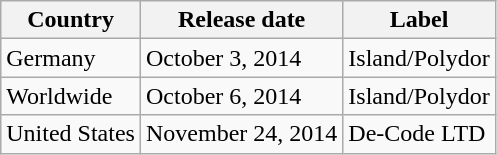<table class="wikitable">
<tr>
<th>Country</th>
<th>Release date</th>
<th>Label</th>
</tr>
<tr>
<td>Germany</td>
<td>October 3, 2014</td>
<td>Island/Polydor</td>
</tr>
<tr>
<td>Worldwide</td>
<td>October 6, 2014</td>
<td>Island/Polydor</td>
</tr>
<tr>
<td>United States</td>
<td>November 24, 2014</td>
<td>De-Code LTD</td>
</tr>
</table>
